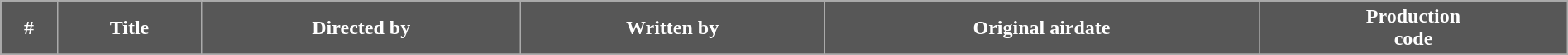<table class="wikitable plainrowheaders" width="100%" style="margin-right: 0;">
<tr>
<th style="background-color: #575757; color:#ffffff;">#</th>
<th style="background-color: #575757; color:#ffffff;">Title</th>
<th style="background-color: #575757; color:#ffffff;">Directed by</th>
<th style="background-color: #575757; color:#ffffff;">Written by</th>
<th style="background-color: #575757; color:#ffffff;">Original airdate</th>
<th style="background-color: #575757; color:#ffffff;">Production<br>code</th>
</tr>
<tr>
</tr>
</table>
